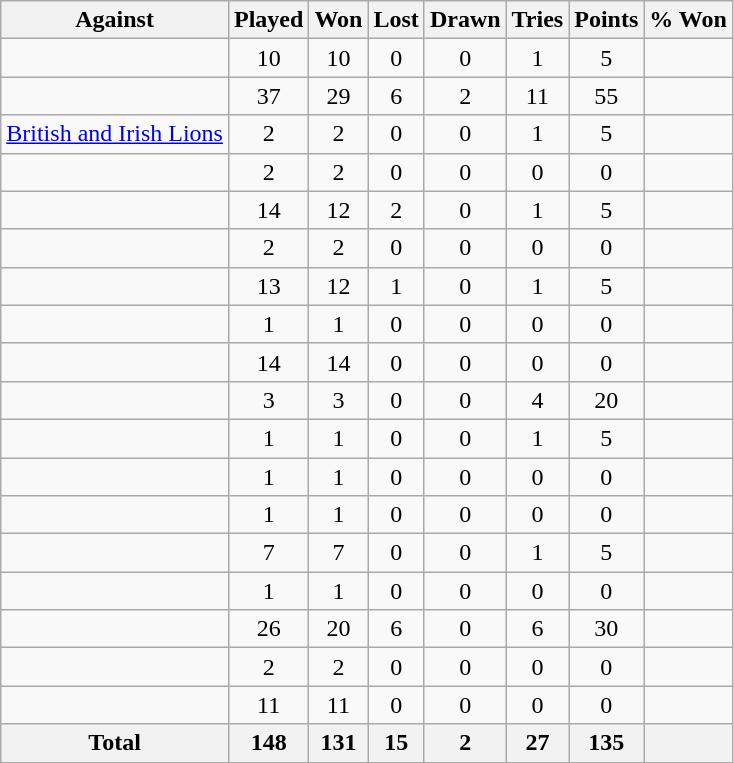<table class="sortable wikitable" style="text-align:center;">
<tr>
<th>Against</th>
<th>Played</th>
<th>Won</th>
<th>Lost</th>
<th>Drawn</th>
<th>Tries</th>
<th>Points</th>
<th>% Won</th>
</tr>
<tr>
<td style="text-align:left;"></td>
<td>10</td>
<td>10</td>
<td>0</td>
<td>0</td>
<td>1</td>
<td>5</td>
<td></td>
</tr>
<tr>
<td style="text-align:left;"></td>
<td>37</td>
<td>29</td>
<td>6</td>
<td>2</td>
<td>11</td>
<td>55</td>
<td></td>
</tr>
<tr>
<td style="text-align:left;"><a href='#'>British and Irish Lions</a></td>
<td>2</td>
<td>2</td>
<td>0</td>
<td>0</td>
<td>1</td>
<td>5</td>
<td></td>
</tr>
<tr>
<td style="text-align:left;"></td>
<td>2</td>
<td>2</td>
<td>0</td>
<td>0</td>
<td>0</td>
<td>0</td>
<td></td>
</tr>
<tr>
<td style="text-align:left;"></td>
<td>14</td>
<td>12</td>
<td>2</td>
<td>0</td>
<td>1</td>
<td>5</td>
<td></td>
</tr>
<tr>
<td style="text-align:left;"></td>
<td>2</td>
<td>2</td>
<td>0</td>
<td>0</td>
<td>0</td>
<td>0</td>
<td></td>
</tr>
<tr>
<td style="text-align:left;"></td>
<td>13</td>
<td>12</td>
<td>1</td>
<td>0</td>
<td>1</td>
<td>5</td>
<td></td>
</tr>
<tr>
<td style="text-align:left;"></td>
<td>1</td>
<td>1</td>
<td>0</td>
<td>0</td>
<td>0</td>
<td>0</td>
<td></td>
</tr>
<tr>
<td style="text-align:left;"></td>
<td>14</td>
<td>14</td>
<td>0</td>
<td>0</td>
<td>0</td>
<td>0</td>
<td></td>
</tr>
<tr>
<td style="text-align:left;"></td>
<td>3</td>
<td>3</td>
<td>0</td>
<td>0</td>
<td>4</td>
<td>20</td>
<td></td>
</tr>
<tr>
<td style="text-align:left;"></td>
<td>1</td>
<td>1</td>
<td>0</td>
<td>0</td>
<td>1</td>
<td>5</td>
<td></td>
</tr>
<tr>
<td style="text-align:left;"></td>
<td>1</td>
<td>1</td>
<td>0</td>
<td>0</td>
<td>0</td>
<td>0</td>
<td></td>
</tr>
<tr>
<td style="text-align:left;"></td>
<td>1</td>
<td>1</td>
<td>0</td>
<td>0</td>
<td>0</td>
<td>0</td>
<td></td>
</tr>
<tr>
<td style="text-align:left;"></td>
<td>7</td>
<td>7</td>
<td>0</td>
<td>0</td>
<td>1</td>
<td>5</td>
<td></td>
</tr>
<tr>
<td style="text-align:left;"></td>
<td>1</td>
<td>1</td>
<td>0</td>
<td>0</td>
<td>0</td>
<td>0</td>
<td></td>
</tr>
<tr>
<td style="text-align:left;"></td>
<td>26</td>
<td>20</td>
<td>6</td>
<td>0</td>
<td>6</td>
<td>30</td>
<td></td>
</tr>
<tr>
<td style="text-align:left;"></td>
<td>2</td>
<td>2</td>
<td>0</td>
<td>0</td>
<td>0</td>
<td>0</td>
<td></td>
</tr>
<tr>
<td style="text-align:left;"></td>
<td>11</td>
<td>11</td>
<td>0</td>
<td>0</td>
<td>0</td>
<td>0</td>
<td></td>
</tr>
<tr class="sortbottom">
<th>Total</th>
<th>148</th>
<th>131</th>
<th>15</th>
<th>2</th>
<th>27</th>
<th>135</th>
<th></th>
</tr>
</table>
